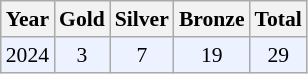<table class="sortable wikitable" style="font-size: 90%;">
<tr>
<th>Year</th>
<th>Gold</th>
<th>Silver</th>
<th>Bronze</th>
<th>Total</th>
</tr>
<tr style="background:#ECF2FF">
<td align="center">2024</td>
<td align="center">3</td>
<td align="center">7</td>
<td align="center">19</td>
<td align="center">29</td>
</tr>
</table>
